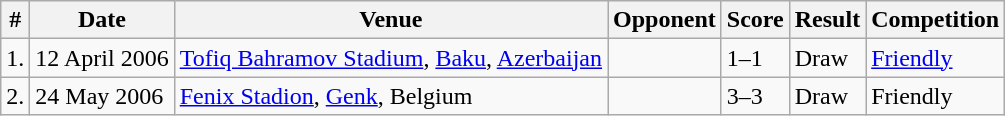<table class="wikitable">
<tr>
<th>#</th>
<th>Date</th>
<th>Venue</th>
<th>Opponent</th>
<th>Score</th>
<th>Result</th>
<th>Competition</th>
</tr>
<tr>
<td>1.</td>
<td>12 April 2006</td>
<td><a href='#'>Tofiq Bahramov Stadium</a>, <a href='#'>Baku</a>, <a href='#'>Azerbaijan</a></td>
<td></td>
<td>1–1</td>
<td>Draw</td>
<td><a href='#'>Friendly</a></td>
</tr>
<tr>
<td>2.</td>
<td>24 May 2006</td>
<td><a href='#'>Fenix Stadion</a>, <a href='#'>Genk</a>, Belgium</td>
<td></td>
<td>3–3</td>
<td>Draw</td>
<td>Friendly</td>
</tr>
</table>
